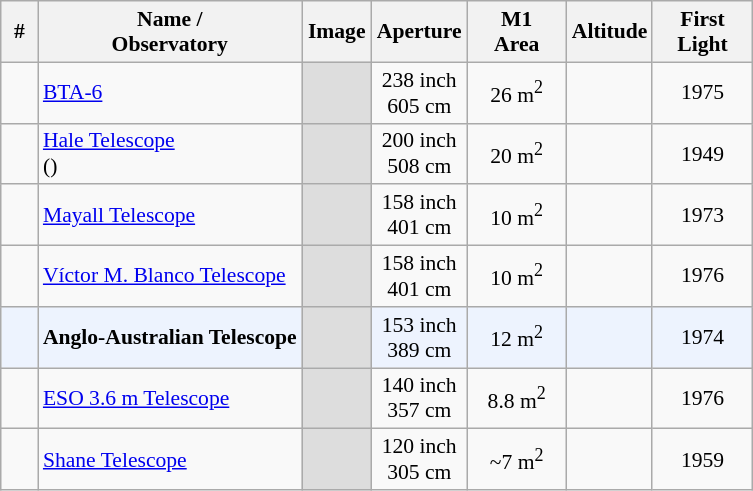<table class="wikitable sortable" style="text-align: center; font-size: 0.9em;">
<tr>
<th width=18>#</th>
<th>Name /<br>Observatory</th>
<th style="width:40px;">Image</th>
<th>Aperture</th>
<th width=60>M1<br>Area</th>
<th>Altitude</th>
<th width=60>First<br>Light</th>
</tr>
<tr>
<td></td>
<td align=left><a href='#'>BTA-6</a><br></td>
<td bgcolor=#ddd></td>
<td>238 inch<br>605 cm</td>
<td>26 m<sup>2</sup></td>
<td></td>
<td>1975</td>
</tr>
<tr>
<td></td>
<td align=left><a href='#'>Hale Telescope</a><br>()</td>
<td bgcolor=#ddd></td>
<td>200 inch<br>508 cm</td>
<td>20 m<sup>2</sup></td>
<td></td>
<td>1949</td>
</tr>
<tr>
<td></td>
<td align=left><a href='#'>Mayall Telescope</a><br></td>
<td bgcolor=#ddd></td>
<td>158 inch<br>401 cm</td>
<td>10 m<sup>2</sup></td>
<td> </td>
<td>1973</td>
</tr>
<tr>
<td></td>
<td align=left><a href='#'>Víctor M. Blanco Telescope</a><br></td>
<td bgcolor=#ddd></td>
<td>158 inch<br>401 cm</td>
<td>10 m<sup>2</sup></td>
<td></td>
<td>1976</td>
</tr>
<tr bgcolor=#edf3fe>
<td></td>
<td align=left><strong>Anglo-Australian Telescope</strong><br></td>
<td bgcolor=#ddd></td>
<td>153 inch<br>389 cm</td>
<td>12 m<sup>2</sup></td>
<td></td>
<td>1974</td>
</tr>
<tr>
<td></td>
<td align=left><a href='#'>ESO 3.6 m Telescope</a><br></td>
<td bgcolor=#ddd></td>
<td>140 inch<br>357 cm</td>
<td>8.8 m<sup>2</sup></td>
<td></td>
<td>1976</td>
</tr>
<tr>
<td></td>
<td align=left><a href='#'>Shane Telescope</a><br></td>
<td bgcolor=#ddd></td>
<td>120 inch<br>305 cm</td>
<td>~7 m<sup>2</sup></td>
<td></td>
<td>1959</td>
</tr>
</table>
